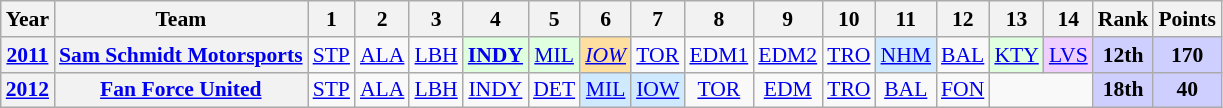<table class="wikitable" style="text-align:center; font-size:90%">
<tr>
<th>Year</th>
<th>Team</th>
<th>1</th>
<th>2</th>
<th>3</th>
<th>4</th>
<th>5</th>
<th>6</th>
<th>7</th>
<th>8</th>
<th>9</th>
<th>10</th>
<th>11</th>
<th>12</th>
<th>13</th>
<th>14</th>
<th>Rank</th>
<th>Points</th>
</tr>
<tr>
<th><a href='#'>2011</a></th>
<th><a href='#'>Sam Schmidt Motorsports</a></th>
<td><a href='#'>STP</a></td>
<td><a href='#'>ALA</a></td>
<td><a href='#'>LBH</a></td>
<td style="background:#DFFFDF;"><strong><a href='#'>INDY</a></strong><br></td>
<td style="background:#DFFFDF;"><a href='#'>MIL</a><br></td>
<td style="background:#FFDF9F;"><em><a href='#'>IOW</a></em><br></td>
<td><a href='#'>TOR</a></td>
<td><a href='#'>EDM1</a></td>
<td><a href='#'>EDM2</a></td>
<td><a href='#'>TRO</a></td>
<td style="background:#CFEAFF;"><a href='#'>NHM</a><br></td>
<td><a href='#'>BAL</a></td>
<td style="background:#DFFFDF;"><a href='#'>KTY</a><br></td>
<td style="background:#EFCFFF;"><a href='#'>LVS</a><br></td>
<th style="background:#CFCFFF;">12th</th>
<th style="background:#CFCFFF;">170</th>
</tr>
<tr>
<th><a href='#'>2012</a></th>
<th><a href='#'>Fan Force United</a></th>
<td><a href='#'>STP</a></td>
<td><a href='#'>ALA</a></td>
<td><a href='#'>LBH</a></td>
<td><a href='#'>INDY</a></td>
<td><a href='#'>DET</a></td>
<td style="background:#CFEAFF;"><a href='#'>MIL</a><br></td>
<td style="background:#CFEAFF;"><a href='#'>IOW</a><br></td>
<td><a href='#'>TOR</a></td>
<td><a href='#'>EDM</a></td>
<td><a href='#'>TRO</a></td>
<td><a href='#'>BAL</a></td>
<td><a href='#'>FON</a></td>
<td colspan=2></td>
<th style="background:#CFCFFF;">18th</th>
<th style="background:#CFCFFF;">40</th>
</tr>
</table>
